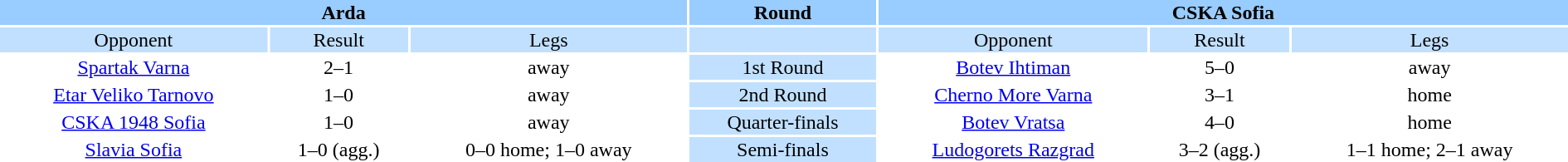<table width="100%" style="text-align:center">
<tr valign=top bgcolor=#99ccff>
<th colspan=3 style="width:1*">Arda</th>
<th><strong>Round</strong></th>
<th colspan=3 style="width:1*">CSKA Sofia</th>
</tr>
<tr valign=top bgcolor=#c1e0ff>
<td>Opponent</td>
<td>Result</td>
<td>Legs</td>
<td bgcolor=#c1e0ff></td>
<td>Opponent</td>
<td>Result</td>
<td>Legs</td>
</tr>
<tr>
<td><a href='#'>Spartak Varna</a></td>
<td>2–1</td>
<td>away</td>
<td bgcolor="#c1e0ff">1st Round</td>
<td><a href='#'>Botev Ihtiman</a></td>
<td>5–0</td>
<td>away</td>
</tr>
<tr>
<td><a href='#'>Etar Veliko Tarnovo</a></td>
<td>1–0</td>
<td>away</td>
<td bgcolor="#c1e0ff">2nd Round</td>
<td><a href='#'>Cherno More Varna</a></td>
<td>3–1</td>
<td>home</td>
</tr>
<tr>
<td><a href='#'>CSKA 1948 Sofia</a></td>
<td>1–0</td>
<td>away</td>
<td bgcolor="#c1e0ff">Quarter-finals</td>
<td><a href='#'>Botev Vratsa</a></td>
<td>4–0</td>
<td>home</td>
</tr>
<tr>
<td><a href='#'>Slavia Sofia</a></td>
<td>1–0 (agg.)</td>
<td>0–0 home; 1–0 away</td>
<td bgcolor="#c1e0ff">Semi-finals</td>
<td><a href='#'>Ludogorets Razgrad</a></td>
<td>3–2 (agg.)</td>
<td>1–1 home; 2–1 away</td>
</tr>
</table>
